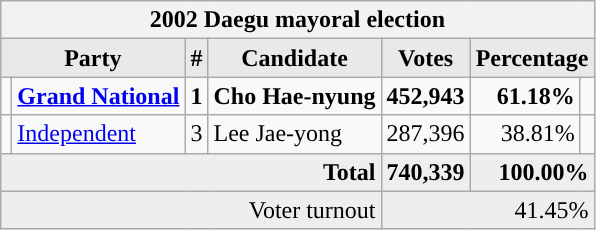<table class="wikitable">
<tr>
<th colspan="7">2002 Daegu mayoral election</th>
</tr>
<tr>
<th style="background-color:#E9E9E9" colspan=2>Party</th>
<th style="background-color:#E9E9E9">#</th>
<th style="background-color:#E9E9E9">Candidate</th>
<th style="background-color:#E9E9E9">Votes</th>
<th style="background-color:#E9E9E9" colspan=2>Percentage</th>
</tr>
<tr style="font-weight:bold">
<td></td>
<td align=left><a href='#'>Grand National</a></td>
<td align=center>1</td>
<td align=left>Cho Hae-nyung</td>
<td align=right>452,943</td>
<td align=right>61.18%</td>
<td align=right></td>
</tr>
<tr>
<td></td>
<td align=left><a href='#'>Independent</a></td>
<td align=center>3</td>
<td align=left>Lee Jae-yong</td>
<td align=right>287,396</td>
<td align=right>38.81%</td>
<td align=right></td>
</tr>
<tr bgcolor="#EEEEEE" style="font-weight:bold">
<td colspan="4" align=right>Total</td>
<td align=right>740,339</td>
<td align=right colspan=2>100.00%</td>
</tr>
<tr bgcolor="#EEEEEE">
<td colspan="4" align="right">Voter turnout</td>
<td colspan="3" align="right">41.45%</td>
</tr>
</table>
